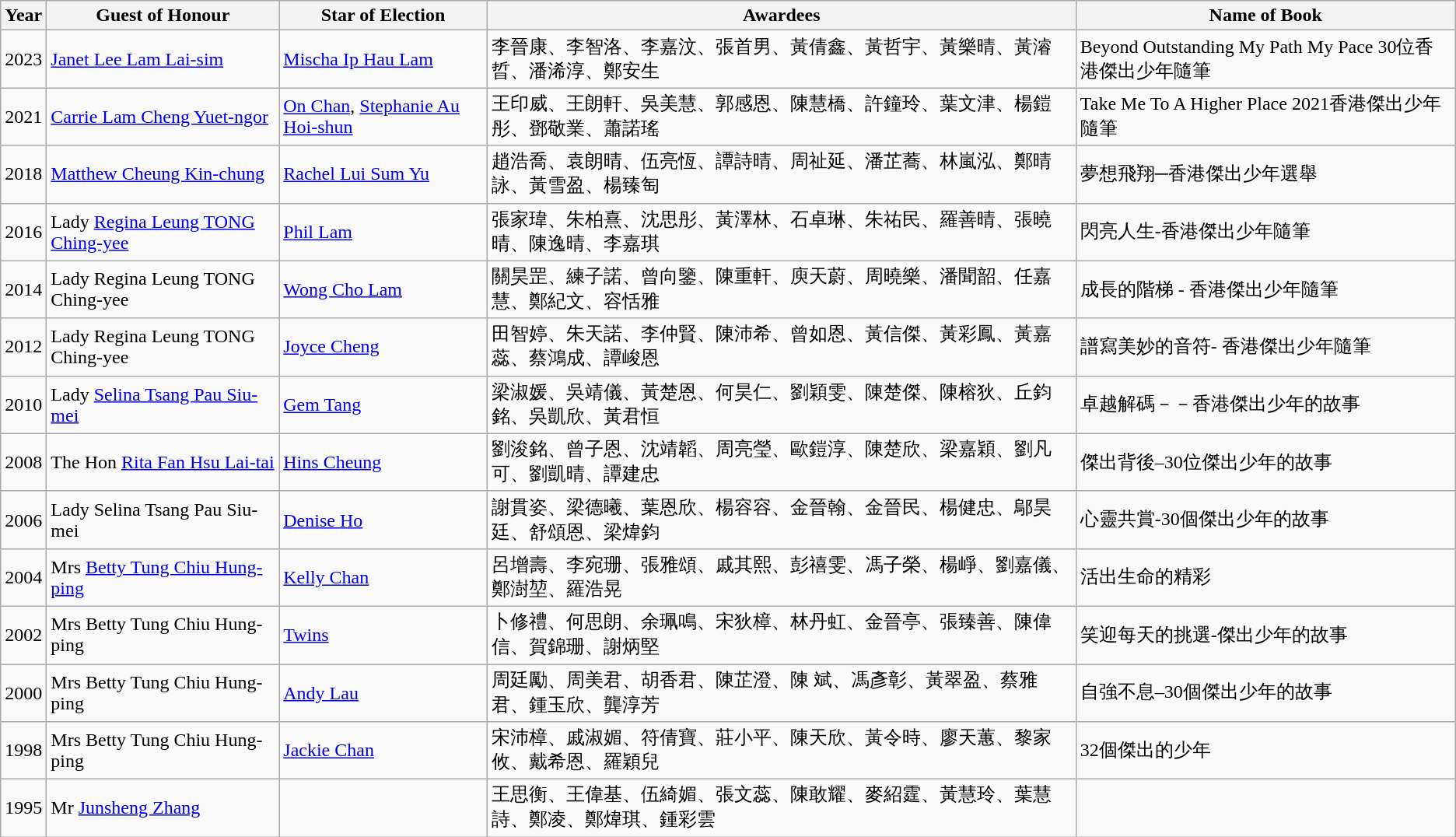<table class="wikitable">
<tr>
<th>Year</th>
<th>Guest of Honour</th>
<th>Star of Election</th>
<th>Awardees</th>
<th>Name of Book</th>
</tr>
<tr>
<td>2023</td>
<td><a href='#'>Janet Lee Lam Lai-sim</a></td>
<td><a href='#'>Mischa Ip Hau Lam</a></td>
<td>李晉康、李智洛、李嘉汶、張首男、黃倩鑫、黃哲宇、黃樂晴、黃濬晢、潘浠淳、鄭安生</td>
<td>Beyond Outstanding My Path My Pace 30位香港傑出少年隨筆</td>
</tr>
<tr>
<td>2021</td>
<td><a href='#'>Carrie Lam Cheng Yuet-ngor</a></td>
<td><a href='#'>On Chan</a>, <a href='#'>Stephanie Au Hoi-shun</a></td>
<td>王印威、王朗軒、吳美慧、郭感恩、陳慧橋、許鐘玲、葉文津、楊鎧彤、鄧敬業、蕭諾瑤</td>
<td>Take Me To A Higher Place 2021香港傑出少年隨筆</td>
</tr>
<tr>
<td>2018</td>
<td><a href='#'>Matthew Cheung Kin-chung</a></td>
<td><a href='#'>Rachel Lui Sum Yu</a></td>
<td>趙浩喬、袁朗晴、伍亮恆、譚詩晴、周祉延、潘芷蕎、林嵐泓、鄭晴詠、黃雪盈、楊臻匋</td>
<td>夢想飛翔─香港傑出少年選舉</td>
</tr>
<tr>
<td>2016</td>
<td>Lady <a href='#'>Regina Leung TONG Ching-yee</a></td>
<td><a href='#'>Phil Lam</a></td>
<td>張家瑋、朱柏熹、沈思彤、黃澤林、石卓琳、朱祐民、羅善晴、張曉晴、陳逸晴、李嘉琪</td>
<td>閃亮人生-香港傑出少年隨筆</td>
</tr>
<tr>
<td>2014</td>
<td>Lady Regina Leung TONG Ching-yee</td>
<td><a href='#'>Wong Cho Lam</a></td>
<td>關昊罡、練子諾、曾向鑒、陳重軒、庾天蔚、周曉樂、潘聞韶、任嘉慧、鄭紀文、容恬雅</td>
<td>成長的階梯 - 香港傑出少年隨筆</td>
</tr>
<tr>
<td>2012</td>
<td>Lady Regina Leung TONG Ching-yee</td>
<td><a href='#'>Joyce Cheng</a></td>
<td>田智婷、朱天諾、李仲賢、陳沛希、曾如恩、黃信傑、黃彩鳳、黃嘉蕊、蔡鴻成、譚峻恩</td>
<td>譜寫美妙的音符- 香港傑出少年隨筆</td>
</tr>
<tr>
<td>2010</td>
<td>Lady <a href='#'>Selina Tsang Pau Siu-mei</a></td>
<td><a href='#'>Gem Tang</a></td>
<td>梁淑媛、吳靖儀、黃楚恩、何昊仁、劉穎雯、陳楚傑、陳榕狄、丘鈞銘、吳凱欣、黃君恒</td>
<td>卓越解碼－－香港傑出少年的故事</td>
</tr>
<tr>
<td>2008</td>
<td>The Hon <a href='#'>Rita Fan Hsu Lai-tai</a></td>
<td><a href='#'>Hins Cheung</a></td>
<td>劉浚銘、曾子恩、沈靖韜、周亮瑩、歐鎧淳、陳楚欣、梁嘉穎、劉凡可、劉凱晴、譚建忠</td>
<td>傑出背後–30位傑出少年的故事</td>
</tr>
<tr>
<td>2006</td>
<td>Lady Selina Tsang Pau Siu-mei</td>
<td><a href='#'>Denise Ho</a></td>
<td>謝貫姿、梁德曦、葉恩欣、楊容容、金晉翰、金晉民、楊健忠、鄔昊廷、舒頌恩、梁煒鈞</td>
<td>心靈共賞-30個傑出少年的故事</td>
</tr>
<tr>
<td>2004</td>
<td>Mrs <a href='#'>Betty Tung Chiu Hung-ping</a></td>
<td><a href='#'>Kelly Chan</a></td>
<td>呂增壽、李宛珊、張雅頌、戚其熙、彭禧雯、馮子榮、楊崢、劉嘉儀、鄭澍堃、羅浩晃</td>
<td>活出生命的精彩</td>
</tr>
<tr>
<td>2002</td>
<td>Mrs Betty Tung Chiu Hung-ping</td>
<td><a href='#'>Twins</a></td>
<td>卜修禮、何思朗、余珮鳴、宋狄樟、林丹虹、金晉亭、張臻善、陳偉信、賀錦珊、謝炳堅</td>
<td>笑迎每天的挑選-傑出少年的故事</td>
</tr>
<tr>
<td>2000</td>
<td>Mrs Betty Tung Chiu Hung-ping</td>
<td><a href='#'>Andy Lau</a></td>
<td>周廷勵、周美君、胡香君、陳芷澄、陳 斌、馮彥彰、黃翠盈、蔡雅君、鍾玉欣、龔淳芳</td>
<td>自強不息–30個傑出少年的故事</td>
</tr>
<tr>
<td>1998</td>
<td>Mrs Betty Tung Chiu Hung-ping</td>
<td><a href='#'>Jackie Chan</a></td>
<td>宋沛樟、戚淑媚、符倩寶、莊小平、陳天欣、黃令時、廖天蕙、黎家攸、戴希恩、羅穎兒</td>
<td>32個傑出的少年</td>
</tr>
<tr>
<td>1995</td>
<td>Mr <a href='#'>Junsheng Zhang</a></td>
<td></td>
<td>王思衡、王偉基、伍綺媚、張文蕊、陳敢耀、麥紹霆、黃慧玲、葉慧詩、鄭凌、鄭煒琪、鍾彩雲</td>
<td></td>
</tr>
</table>
